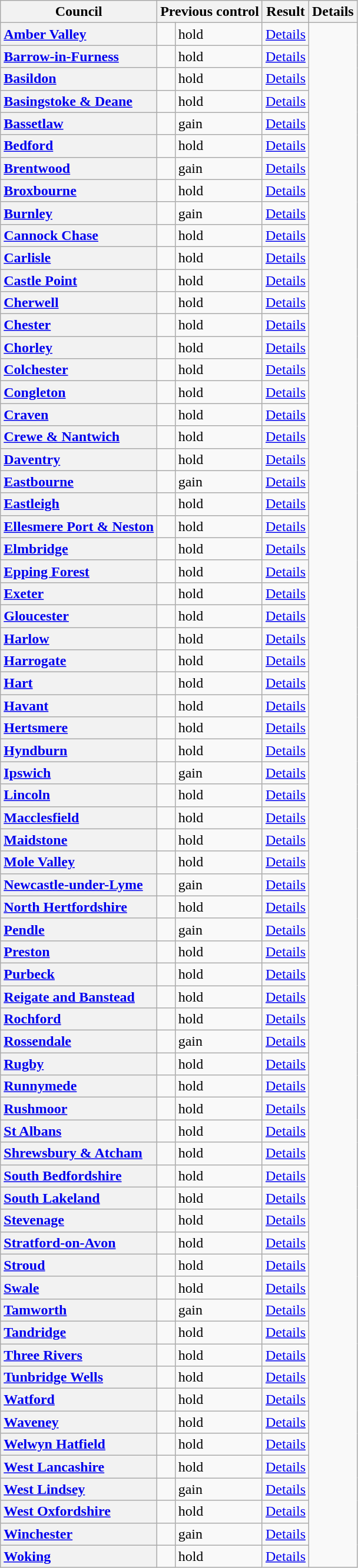<table class="wikitable sortable" border="1">
<tr>
<th scope="col">Council</th>
<th colspan=2>Previous control</th>
<th colspan=2>Result</th>
<th class="unsortable" scope="col">Details</th>
</tr>
<tr>
<th scope="row" style="text-align: left;"><a href='#'>Amber Valley</a></th>
<td></td>
<td> hold</td>
<td><a href='#'>Details</a></td>
</tr>
<tr>
<th scope="row" style="text-align: left;"><a href='#'>Barrow-in-Furness</a></th>
<td></td>
<td> hold</td>
<td><a href='#'>Details</a></td>
</tr>
<tr>
<th scope="row" style="text-align: left;"><a href='#'>Basildon</a></th>
<td></td>
<td> hold</td>
<td><a href='#'>Details</a></td>
</tr>
<tr>
<th scope="row" style="text-align: left;"><a href='#'>Basingstoke & Deane</a></th>
<td></td>
<td> hold</td>
<td><a href='#'>Details</a></td>
</tr>
<tr>
<th scope="row" style="text-align: left;"><a href='#'>Bassetlaw</a></th>
<td></td>
<td> gain</td>
<td><a href='#'>Details</a></td>
</tr>
<tr>
<th scope="row" style="text-align: left;"><a href='#'>Bedford</a></th>
<td></td>
<td> hold</td>
<td><a href='#'>Details</a></td>
</tr>
<tr>
<th scope="row" style="text-align: left;"><a href='#'>Brentwood</a></th>
<td></td>
<td> gain</td>
<td><a href='#'>Details</a></td>
</tr>
<tr>
<th scope="row" style="text-align: left;"><a href='#'>Broxbourne</a></th>
<td></td>
<td> hold</td>
<td><a href='#'>Details</a></td>
</tr>
<tr>
<th scope="row" style="text-align: left;"><a href='#'>Burnley</a></th>
<td></td>
<td> gain</td>
<td><a href='#'>Details</a></td>
</tr>
<tr>
<th scope="row" style="text-align: left;"><a href='#'>Cannock Chase</a></th>
<td></td>
<td> hold</td>
<td><a href='#'>Details</a></td>
</tr>
<tr>
<th scope="row" style="text-align: left;"><a href='#'>Carlisle</a></th>
<td></td>
<td> hold</td>
<td><a href='#'>Details</a></td>
</tr>
<tr>
<th scope="row" style="text-align: left;"><a href='#'>Castle Point</a></th>
<td></td>
<td> hold</td>
<td><a href='#'>Details</a></td>
</tr>
<tr>
<th scope="row" style="text-align: left;"><a href='#'>Cherwell</a></th>
<td></td>
<td> hold</td>
<td><a href='#'>Details</a></td>
</tr>
<tr>
<th scope="row" style="text-align: left;"><a href='#'>Chester</a></th>
<td></td>
<td> hold</td>
<td><a href='#'>Details</a></td>
</tr>
<tr>
<th scope="row" style="text-align: left;"><a href='#'>Chorley</a></th>
<td></td>
<td> hold</td>
<td><a href='#'>Details</a></td>
</tr>
<tr>
<th scope="row" style="text-align: left;"><a href='#'>Colchester</a></th>
<td></td>
<td> hold</td>
<td><a href='#'>Details</a></td>
</tr>
<tr>
<th scope="row" style="text-align: left;"><a href='#'>Congleton</a></th>
<td></td>
<td> hold</td>
<td><a href='#'>Details</a></td>
</tr>
<tr>
<th scope="row" style="text-align: left;"><a href='#'>Craven</a></th>
<td></td>
<td> hold</td>
<td><a href='#'>Details</a></td>
</tr>
<tr>
<th scope="row" style="text-align: left;"><a href='#'>Crewe & Nantwich</a></th>
<td></td>
<td> hold</td>
<td><a href='#'>Details</a></td>
</tr>
<tr>
<th scope="row" style="text-align: left;"><a href='#'>Daventry</a></th>
<td></td>
<td> hold</td>
<td><a href='#'>Details</a></td>
</tr>
<tr>
<th scope="row" style="text-align: left;"><a href='#'>Eastbourne</a></th>
<td></td>
<td> gain</td>
<td><a href='#'>Details</a></td>
</tr>
<tr>
<th scope="row" style="text-align: left;"><a href='#'>Eastleigh</a></th>
<td></td>
<td> hold</td>
<td><a href='#'>Details</a></td>
</tr>
<tr>
<th scope="row" style="text-align: left;"><a href='#'>Ellesmere Port & Neston</a></th>
<td></td>
<td> hold</td>
<td><a href='#'>Details</a></td>
</tr>
<tr>
<th scope="row" style="text-align: left;"><a href='#'>Elmbridge</a></th>
<td></td>
<td> hold</td>
<td><a href='#'>Details</a></td>
</tr>
<tr>
<th scope="row" style="text-align: left;"><a href='#'>Epping Forest</a></th>
<td></td>
<td> hold</td>
<td><a href='#'>Details</a></td>
</tr>
<tr>
<th scope="row" style="text-align: left;"><a href='#'>Exeter</a></th>
<td></td>
<td> hold</td>
<td><a href='#'>Details</a></td>
</tr>
<tr>
<th scope="row" style="text-align: left;"><a href='#'>Gloucester</a></th>
<td></td>
<td> hold</td>
<td><a href='#'>Details</a></td>
</tr>
<tr>
<th scope="row" style="text-align: left;"><a href='#'>Harlow</a></th>
<td></td>
<td> hold</td>
<td><a href='#'>Details</a></td>
</tr>
<tr>
<th scope="row" style="text-align: left;"><a href='#'>Harrogate</a></th>
<td></td>
<td> hold</td>
<td><a href='#'>Details</a></td>
</tr>
<tr>
<th scope="row" style="text-align: left;"><a href='#'>Hart</a></th>
<td></td>
<td> hold</td>
<td><a href='#'>Details</a></td>
</tr>
<tr>
<th scope="row" style="text-align: left;"><a href='#'>Havant</a></th>
<td></td>
<td> hold</td>
<td><a href='#'>Details</a></td>
</tr>
<tr>
<th scope="row" style="text-align: left;"><a href='#'>Hertsmere</a></th>
<td></td>
<td> hold</td>
<td><a href='#'>Details</a></td>
</tr>
<tr>
<th scope="row" style="text-align: left;"><a href='#'>Hyndburn</a></th>
<td></td>
<td> hold</td>
<td><a href='#'>Details</a></td>
</tr>
<tr>
<th scope="row" style="text-align: left;"><a href='#'>Ipswich</a></th>
<td></td>
<td> gain</td>
<td><a href='#'>Details</a></td>
</tr>
<tr>
<th scope="row" style="text-align: left;"><a href='#'>Lincoln</a></th>
<td></td>
<td> hold</td>
<td><a href='#'>Details</a></td>
</tr>
<tr>
<th scope="row" style="text-align: left;"><a href='#'>Macclesfield</a></th>
<td></td>
<td> hold</td>
<td><a href='#'>Details</a></td>
</tr>
<tr>
<th scope="row" style="text-align: left;"><a href='#'>Maidstone</a></th>
<td></td>
<td> hold</td>
<td><a href='#'>Details</a></td>
</tr>
<tr>
<th scope="row" style="text-align: left;"><a href='#'>Mole Valley</a></th>
<td></td>
<td> hold</td>
<td><a href='#'>Details</a></td>
</tr>
<tr>
<th scope="row" style="text-align: left;"><a href='#'>Newcastle-under-Lyme</a></th>
<td></td>
<td> gain</td>
<td><a href='#'>Details</a></td>
</tr>
<tr>
<th scope="row" style="text-align: left;"><a href='#'>North Hertfordshire</a></th>
<td></td>
<td> hold</td>
<td><a href='#'>Details</a></td>
</tr>
<tr>
<th scope="row" style="text-align: left;"><a href='#'>Pendle</a></th>
<td></td>
<td> gain</td>
<td><a href='#'>Details</a></td>
</tr>
<tr>
<th scope="row" style="text-align: left;"><a href='#'>Preston</a></th>
<td></td>
<td> hold</td>
<td><a href='#'>Details</a></td>
</tr>
<tr>
<th scope="row" style="text-align: left;"><a href='#'>Purbeck</a></th>
<td></td>
<td> hold</td>
<td><a href='#'>Details</a></td>
</tr>
<tr>
<th scope="row" style="text-align: left;"><a href='#'>Reigate and Banstead</a></th>
<td></td>
<td> hold</td>
<td><a href='#'>Details</a></td>
</tr>
<tr>
<th scope="row" style="text-align: left;"><a href='#'>Rochford</a></th>
<td></td>
<td> hold</td>
<td><a href='#'>Details</a></td>
</tr>
<tr>
<th scope="row" style="text-align: left;"><a href='#'>Rossendale</a></th>
<td></td>
<td> gain</td>
<td><a href='#'>Details</a></td>
</tr>
<tr>
<th scope="row" style="text-align: left;"><a href='#'>Rugby</a></th>
<td></td>
<td> hold</td>
<td><a href='#'>Details</a></td>
</tr>
<tr>
<th scope="row" style="text-align: left;"><a href='#'>Runnymede</a></th>
<td></td>
<td> hold</td>
<td><a href='#'>Details</a></td>
</tr>
<tr>
<th scope="row" style="text-align: left;"><a href='#'>Rushmoor</a></th>
<td></td>
<td> hold</td>
<td><a href='#'>Details</a></td>
</tr>
<tr>
<th scope="row" style="text-align: left;"><a href='#'>St Albans</a></th>
<td></td>
<td> hold</td>
<td><a href='#'>Details</a></td>
</tr>
<tr>
<th scope="row" style="text-align: left;"><a href='#'>Shrewsbury & Atcham</a></th>
<td></td>
<td> hold</td>
<td><a href='#'>Details</a></td>
</tr>
<tr>
<th scope="row" style="text-align: left;"><a href='#'>South Bedfordshire</a></th>
<td></td>
<td> hold</td>
<td><a href='#'>Details</a></td>
</tr>
<tr>
<th scope="row" style="text-align: left;"><a href='#'>South Lakeland</a></th>
<td></td>
<td> hold</td>
<td><a href='#'>Details</a></td>
</tr>
<tr>
<th scope="row" style="text-align: left;"><a href='#'>Stevenage</a></th>
<td></td>
<td> hold</td>
<td><a href='#'>Details</a></td>
</tr>
<tr>
<th scope="row" style="text-align: left;"><a href='#'>Stratford-on-Avon</a></th>
<td></td>
<td> hold</td>
<td><a href='#'>Details</a></td>
</tr>
<tr>
<th scope="row" style="text-align: left;"><a href='#'>Stroud</a></th>
<td></td>
<td> hold</td>
<td><a href='#'>Details</a></td>
</tr>
<tr>
<th scope="row" style="text-align: left;"><a href='#'>Swale</a></th>
<td></td>
<td> hold</td>
<td><a href='#'>Details</a></td>
</tr>
<tr>
<th scope="row" style="text-align: left;"><a href='#'>Tamworth</a></th>
<td></td>
<td> gain</td>
<td><a href='#'>Details</a></td>
</tr>
<tr>
<th scope="row" style="text-align: left;"><a href='#'>Tandridge</a></th>
<td></td>
<td> hold</td>
<td><a href='#'>Details</a></td>
</tr>
<tr>
<th scope="row" style="text-align: left;"><a href='#'>Three Rivers</a></th>
<td></td>
<td> hold</td>
<td><a href='#'>Details</a></td>
</tr>
<tr>
<th scope="row" style="text-align: left;"><a href='#'>Tunbridge Wells</a></th>
<td></td>
<td> hold</td>
<td><a href='#'>Details</a></td>
</tr>
<tr>
<th scope="row" style="text-align: left;"><a href='#'>Watford</a></th>
<td></td>
<td> hold</td>
<td><a href='#'>Details</a></td>
</tr>
<tr>
<th scope="row" style="text-align: left;"><a href='#'>Waveney</a></th>
<td></td>
<td> hold</td>
<td><a href='#'>Details</a></td>
</tr>
<tr>
<th scope="row" style="text-align: left;"><a href='#'>Welwyn Hatfield</a></th>
<td></td>
<td> hold</td>
<td><a href='#'>Details</a></td>
</tr>
<tr>
<th scope="row" style="text-align: left;"><a href='#'>West Lancashire</a></th>
<td></td>
<td> hold</td>
<td><a href='#'>Details</a></td>
</tr>
<tr>
<th scope="row" style="text-align: left;"><a href='#'>West Lindsey</a></th>
<td></td>
<td> gain</td>
<td><a href='#'>Details</a></td>
</tr>
<tr>
<th scope="row" style="text-align: left;"><a href='#'>West Oxfordshire</a></th>
<td></td>
<td> hold</td>
<td><a href='#'>Details</a></td>
</tr>
<tr>
<th scope="row" style="text-align: left;"><a href='#'>Winchester</a></th>
<td></td>
<td> gain</td>
<td><a href='#'>Details</a></td>
</tr>
<tr>
<th scope="row" style="text-align: left;"><a href='#'>Woking</a></th>
<td></td>
<td> hold</td>
<td><a href='#'>Details</a></td>
</tr>
</table>
